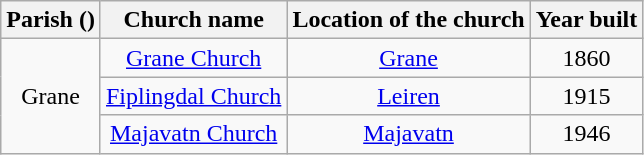<table class="wikitable" style="text-align:center">
<tr>
<th>Parish ()</th>
<th>Church name</th>
<th>Location of the church</th>
<th>Year built</th>
</tr>
<tr>
<td rowspan="3">Grane</td>
<td><a href='#'>Grane Church</a></td>
<td><a href='#'>Grane</a></td>
<td>1860</td>
</tr>
<tr>
<td><a href='#'>Fiplingdal Church</a></td>
<td><a href='#'>Leiren</a></td>
<td>1915</td>
</tr>
<tr>
<td><a href='#'>Majavatn Church</a></td>
<td><a href='#'>Majavatn</a></td>
<td>1946</td>
</tr>
</table>
